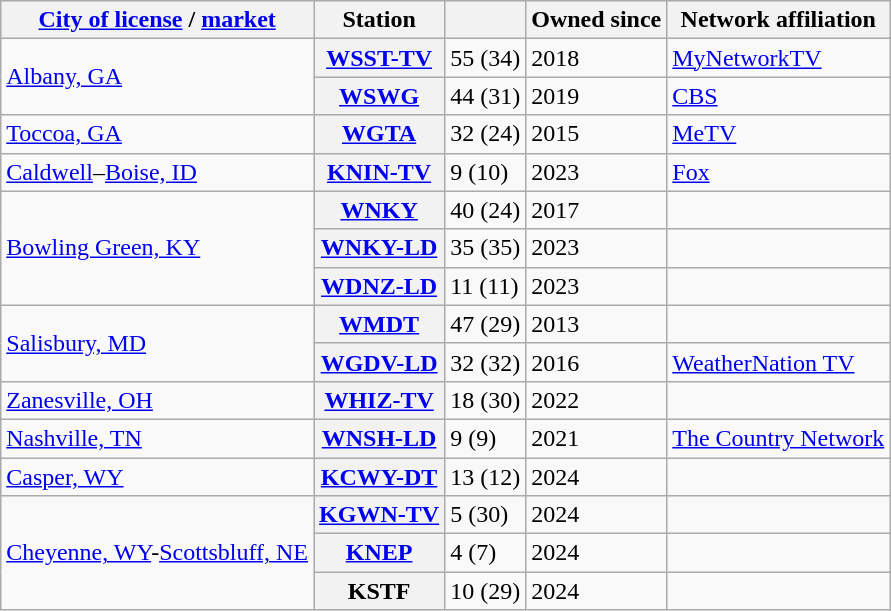<table class="wikitable">
<tr>
<th><a href='#'>City of license</a> / <a href='#'>market</a></th>
<th>Station</th>
<th></th>
<th>Owned since</th>
<th>Network affiliation</th>
</tr>
<tr>
<td rowspan=2><a href='#'>Albany, GA</a></td>
<th><a href='#'>WSST-TV</a></th>
<td>55 (34)</td>
<td>2018</td>
<td><a href='#'>MyNetworkTV</a></td>
</tr>
<tr>
<th><a href='#'>WSWG</a></th>
<td>44 (31)</td>
<td>2019</td>
<td><a href='#'>CBS</a></td>
</tr>
<tr>
<td><a href='#'>Toccoa, GA</a></td>
<th><a href='#'>WGTA</a></th>
<td>32 (24)</td>
<td>2015</td>
<td><a href='#'>MeTV</a></td>
</tr>
<tr>
<td><a href='#'>Caldwell</a>–<a href='#'>Boise, ID</a></td>
<th><a href='#'>KNIN-TV</a></th>
<td>9 (10)</td>
<td>2023</td>
<td><a href='#'>Fox</a></td>
</tr>
<tr>
<td rowspan=3><a href='#'>Bowling Green, KY</a></td>
<th><a href='#'>WNKY</a></th>
<td>40 (24)</td>
<td>2017</td>
<td></td>
</tr>
<tr>
<th><a href='#'>WNKY-LD</a></th>
<td>35 (35)</td>
<td>2023</td>
<td></td>
</tr>
<tr>
<th><a href='#'>WDNZ-LD</a></th>
<td>11 (11)</td>
<td>2023</td>
<td></td>
</tr>
<tr>
<td rowspan=2><a href='#'>Salisbury, MD</a></td>
<th><a href='#'>WMDT</a></th>
<td>47 (29)</td>
<td>2013</td>
<td></td>
</tr>
<tr>
<th><a href='#'>WGDV-LD</a></th>
<td>32 (32)</td>
<td>2016</td>
<td><a href='#'>WeatherNation TV</a></td>
</tr>
<tr>
<td><a href='#'>Zanesville, OH</a></td>
<th><a href='#'>WHIZ-TV</a></th>
<td>18 (30)</td>
<td>2022</td>
<td></td>
</tr>
<tr>
<td><a href='#'>Nashville, TN</a></td>
<th><a href='#'>WNSH-LD</a></th>
<td>9 (9)</td>
<td>2021</td>
<td><a href='#'>The Country Network</a></td>
</tr>
<tr>
<td><a href='#'>Casper, WY</a></td>
<th><strong><a href='#'>KCWY-DT</a></strong></th>
<td>13 (12)</td>
<td>2024</td>
<td></td>
</tr>
<tr>
<td rowspan="3"><a href='#'>Cheyenne, WY</a>-<a href='#'>Scottsbluff, NE</a></td>
<th><a href='#'>KGWN-TV</a></th>
<td>5 (30)</td>
<td>2024</td>
<td></td>
</tr>
<tr>
<th><a href='#'>KNEP</a></th>
<td>4 (7)</td>
<td>2024</td>
<td></td>
</tr>
<tr>
<th><strong>KSTF</strong></th>
<td>10 (29)</td>
<td>2024</td>
<td></td>
</tr>
</table>
